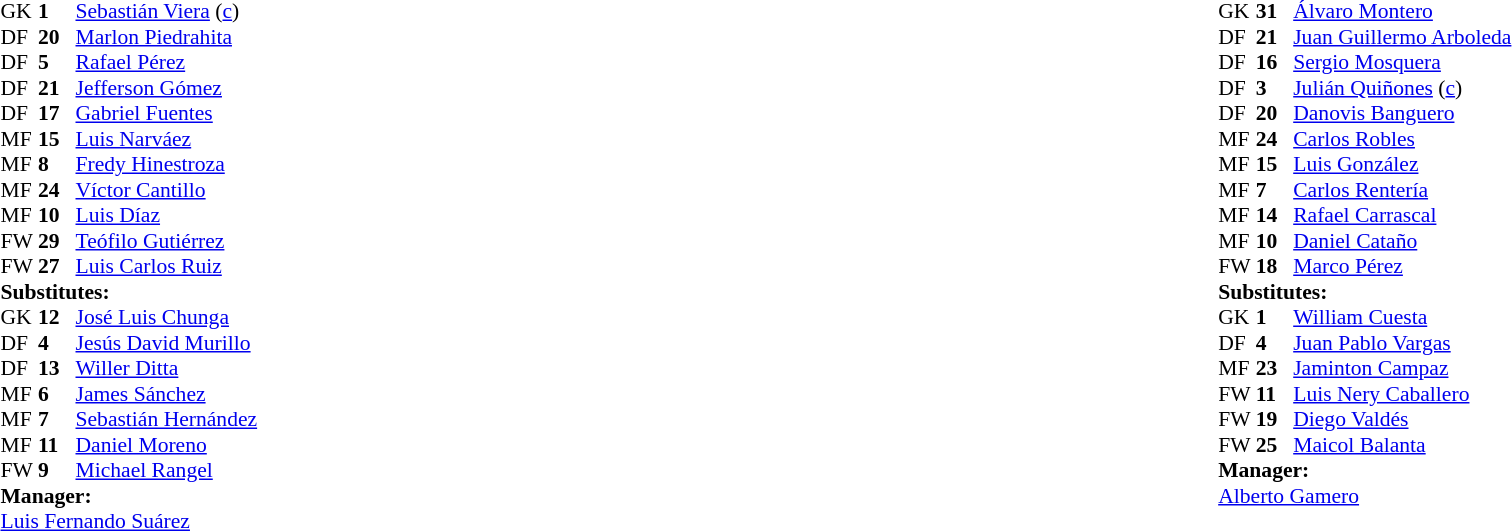<table width="100%">
<tr>
<td style="vertical-align:top; width:40%"><br><table style="font-size: 90%" cellspacing="0" cellpadding="0">
<tr>
<th width=25></th>
<th width=25></th>
</tr>
<tr>
<td>GK</td>
<td><strong>1</strong></td>
<td> <a href='#'>Sebastián Viera</a> (<a href='#'>c</a>)</td>
</tr>
<tr>
<td>DF</td>
<td><strong>20</strong></td>
<td> <a href='#'>Marlon Piedrahita</a></td>
<td></td>
<td></td>
</tr>
<tr>
<td>DF</td>
<td><strong>5</strong></td>
<td> <a href='#'>Rafael Pérez</a></td>
<td></td>
</tr>
<tr>
<td>DF</td>
<td><strong>21</strong></td>
<td> <a href='#'>Jefferson Gómez</a></td>
</tr>
<tr>
<td>DF</td>
<td><strong>17</strong></td>
<td> <a href='#'>Gabriel Fuentes</a></td>
</tr>
<tr>
<td>MF</td>
<td><strong>15</strong></td>
<td> <a href='#'>Luis Narváez</a></td>
</tr>
<tr>
<td>MF</td>
<td><strong>8</strong></td>
<td> <a href='#'>Fredy Hinestroza</a></td>
<td></td>
</tr>
<tr>
<td>MF</td>
<td><strong>24</strong></td>
<td> <a href='#'>Víctor Cantillo</a></td>
</tr>
<tr>
<td>MF</td>
<td><strong>10</strong></td>
<td> <a href='#'>Luis Díaz</a></td>
</tr>
<tr>
<td>FW</td>
<td><strong>29</strong></td>
<td> <a href='#'>Teófilo Gutiérrez</a></td>
</tr>
<tr>
<td>FW</td>
<td><strong>27</strong></td>
<td> <a href='#'>Luis Carlos Ruiz</a></td>
<td></td>
</tr>
<tr>
<td colspan=3><strong>Substitutes:</strong></td>
</tr>
<tr>
<td>GK</td>
<td><strong>12</strong></td>
<td> <a href='#'>José Luis Chunga</a></td>
</tr>
<tr>
<td>DF</td>
<td><strong>4</strong></td>
<td> <a href='#'>Jesús David Murillo</a></td>
</tr>
<tr>
<td>DF</td>
<td><strong>13</strong></td>
<td> <a href='#'>Willer Ditta</a></td>
</tr>
<tr>
<td>MF</td>
<td><strong>6</strong></td>
<td> <a href='#'>James Sánchez</a></td>
<td></td>
</tr>
<tr>
<td>MF</td>
<td><strong>7</strong></td>
<td> <a href='#'>Sebastián Hernández</a></td>
</tr>
<tr>
<td>MF</td>
<td><strong>11</strong></td>
<td> <a href='#'>Daniel Moreno</a></td>
<td></td>
</tr>
<tr>
<td>FW</td>
<td><strong>9</strong></td>
<td> <a href='#'>Michael Rangel</a></td>
<td></td>
</tr>
<tr>
<td colspan=3><strong>Manager:</strong></td>
</tr>
<tr>
<td colspan="4"> <a href='#'>Luis Fernando Suárez</a></td>
</tr>
</table>
</td>
<td style="vertical-align:top; width:50%"><br><table cellspacing="0" cellpadding="0" style="font-size:90%; margin:auto">
<tr>
<th width=25></th>
<th width=25></th>
</tr>
<tr>
<td>GK</td>
<td><strong>31</strong></td>
<td> <a href='#'>Álvaro Montero</a></td>
</tr>
<tr>
<td>DF</td>
<td><strong>21</strong></td>
<td> <a href='#'>Juan Guillermo Arboleda</a></td>
</tr>
<tr>
<td>DF</td>
<td><strong>16</strong></td>
<td> <a href='#'>Sergio Mosquera</a></td>
</tr>
<tr>
<td>DF</td>
<td><strong>3</strong></td>
<td> <a href='#'>Julián Quiñones</a> (<a href='#'>c</a>)</td>
</tr>
<tr>
<td>DF</td>
<td><strong>20</strong></td>
<td> <a href='#'>Danovis Banguero</a></td>
</tr>
<tr>
<td>MF</td>
<td><strong>24</strong></td>
<td> <a href='#'>Carlos Robles</a></td>
<td></td>
</tr>
<tr>
<td>MF</td>
<td><strong>15</strong></td>
<td> <a href='#'>Luis González</a></td>
<td></td>
<td></td>
</tr>
<tr>
<td>MF</td>
<td><strong>7</strong></td>
<td> <a href='#'>Carlos Rentería</a></td>
</tr>
<tr>
<td>MF</td>
<td><strong>14</strong></td>
<td> <a href='#'>Rafael Carrascal</a></td>
<td></td>
<td></td>
</tr>
<tr>
<td>MF</td>
<td><strong>10</strong></td>
<td> <a href='#'>Daniel Cataño</a></td>
<td></td>
</tr>
<tr>
<td>FW</td>
<td><strong>18</strong></td>
<td> <a href='#'>Marco Pérez</a></td>
</tr>
<tr>
<td colspan=3><strong>Substitutes:</strong></td>
</tr>
<tr>
<td>GK</td>
<td><strong>1</strong></td>
<td> <a href='#'>William Cuesta</a></td>
</tr>
<tr>
<td>DF</td>
<td><strong>4</strong></td>
<td> <a href='#'>Juan Pablo Vargas</a></td>
<td></td>
</tr>
<tr>
<td>MF</td>
<td><strong>23</strong></td>
<td> <a href='#'>Jaminton Campaz</a></td>
<td></td>
</tr>
<tr>
<td>FW</td>
<td><strong>11</strong></td>
<td> <a href='#'>Luis Nery Caballero</a></td>
<td></td>
</tr>
<tr>
<td>FW</td>
<td><strong>19</strong></td>
<td> <a href='#'>Diego Valdés</a></td>
</tr>
<tr>
<td>FW</td>
<td><strong>25</strong></td>
<td> <a href='#'>Maicol Balanta</a></td>
</tr>
<tr>
</tr>
<tr>
<td colspan=3><strong>Manager:</strong></td>
</tr>
<tr>
<td colspan="4"> <a href='#'>Alberto Gamero</a></td>
</tr>
</table>
</td>
</tr>
</table>
